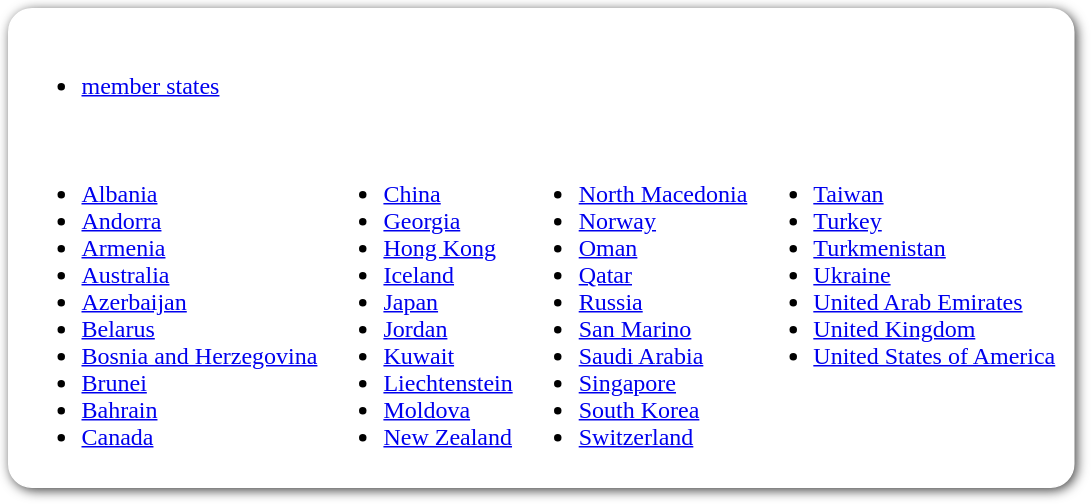<table style=" border-radius:1em; box-shadow: 0.1em 0.1em 0.5em rgba(0,0,0,0.75);; background-color: white; border: 1px solid white; padding: 5px;">
<tr style="vertical-align:top;">
<td colspan=4><br><ul><li> <a href='#'>member states</a></li></ul></td>
</tr>
<tr>
<td><br><ul><li> <a href='#'>Albania</a></li><li> <a href='#'>Andorra</a></li><li> <a href='#'>Armenia</a></li><li> <a href='#'>Australia</a></li><li> <a href='#'>Azerbaijan</a></li><li> <a href='#'>Belarus</a></li><li> <a href='#'>Bosnia and Herzegovina</a></li><li> <a href='#'>Brunei</a></li><li> <a href='#'>Bahrain</a></li><li> <a href='#'>Canada</a></li></ul></td>
<td valign=top><br><ul><li> <a href='#'>China</a></li><li> <a href='#'>Georgia</a></li><li> <a href='#'>Hong Kong</a></li><li> <a href='#'>Iceland</a></li><li> <a href='#'>Japan</a></li><li> <a href='#'>Jordan</a></li><li> <a href='#'>Kuwait</a></li><li> <a href='#'>Liechtenstein</a></li><li> <a href='#'>Moldova</a></li><li> <a href='#'>New Zealand</a></li></ul></td>
<td valign=top><br><ul><li> <a href='#'>North Macedonia</a></li><li> <a href='#'>Norway</a></li><li> <a href='#'>Oman</a></li><li> <a href='#'>Qatar</a></li><li> <a href='#'>Russia</a></li><li> <a href='#'>San Marino</a></li><li> <a href='#'>Saudi Arabia</a></li><li> <a href='#'>Singapore</a></li><li> <a href='#'>South Korea</a></li><li> <a href='#'>Switzerland</a></li></ul></td>
<td valign=top><br><ul><li> <a href='#'>Taiwan</a></li><li> <a href='#'>Turkey</a></li><li> <a href='#'>Turkmenistan</a></li><li> <a href='#'>Ukraine</a></li><li> <a href='#'>United Arab Emirates</a></li><li> <a href='#'>United Kingdom</a></li><li> <a href='#'>United States of America</a></li></ul></td>
<td></td>
</tr>
</table>
